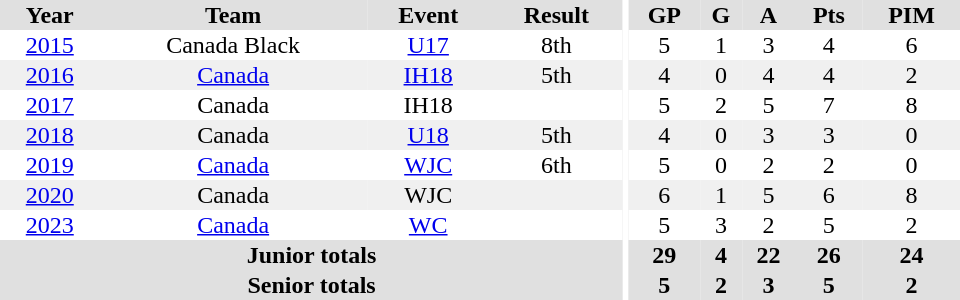<table border="0" cellpadding="1" cellspacing="0" ID="Table3" style="text-align:center; width:40em">
<tr bgcolor="#e0e0e0">
<th>Year</th>
<th>Team</th>
<th>Event</th>
<th>Result</th>
<th rowspan="98" bgcolor="#ffffff"></th>
<th>GP</th>
<th>G</th>
<th>A</th>
<th>Pts</th>
<th>PIM</th>
</tr>
<tr>
<td><a href='#'>2015</a></td>
<td>Canada Black</td>
<td><a href='#'>U17</a></td>
<td>8th</td>
<td>5</td>
<td>1</td>
<td>3</td>
<td>4</td>
<td>6</td>
</tr>
<tr bgcolor="#f0f0f0">
<td><a href='#'>2016</a></td>
<td><a href='#'>Canada</a></td>
<td><a href='#'>IH18</a></td>
<td>5th</td>
<td>4</td>
<td>0</td>
<td>4</td>
<td>4</td>
<td>2</td>
</tr>
<tr>
<td><a href='#'>2017</a></td>
<td>Canada</td>
<td>IH18</td>
<td></td>
<td>5</td>
<td>2</td>
<td>5</td>
<td>7</td>
<td>8</td>
</tr>
<tr bgcolor="#f0f0f0">
<td><a href='#'>2018</a></td>
<td>Canada</td>
<td><a href='#'>U18</a></td>
<td>5th</td>
<td>4</td>
<td>0</td>
<td>3</td>
<td>3</td>
<td>0</td>
</tr>
<tr>
<td><a href='#'>2019</a></td>
<td><a href='#'>Canada</a></td>
<td><a href='#'>WJC</a></td>
<td>6th</td>
<td>5</td>
<td>0</td>
<td>2</td>
<td>2</td>
<td>0</td>
</tr>
<tr bgcolor="#f0f0f0">
<td><a href='#'>2020</a></td>
<td>Canada</td>
<td>WJC</td>
<td></td>
<td>6</td>
<td>1</td>
<td>5</td>
<td>6</td>
<td>8</td>
</tr>
<tr>
<td><a href='#'>2023</a></td>
<td><a href='#'>Canada</a></td>
<td><a href='#'>WC</a></td>
<td></td>
<td>5</td>
<td>3</td>
<td>2</td>
<td>5</td>
<td>2</td>
</tr>
<tr bgcolor="#e0e0e0">
<th colspan="4">Junior totals</th>
<th>29</th>
<th>4</th>
<th>22</th>
<th>26</th>
<th>24</th>
</tr>
<tr bgcolor="#e0e0e0">
<th colspan="4">Senior totals</th>
<th>5</th>
<th>2</th>
<th>3</th>
<th>5</th>
<th>2</th>
</tr>
</table>
